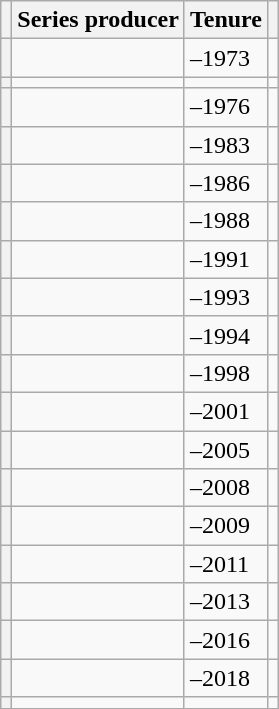<table class="wikitable sortable">
<tr>
<th></th>
<th>Series producer</th>
<th>Tenure</th>
<th></th>
</tr>
<tr>
<th scope="row"></th>
<td></td>
<td>–1973</td>
<td></td>
</tr>
<tr>
<th scope="row"></th>
<td></td>
<td></td>
<td></td>
</tr>
<tr>
<th scope="row"></th>
<td></td>
<td>–1976</td>
<td></td>
</tr>
<tr>
<th scope="row"></th>
<td></td>
<td>–1983</td>
<td></td>
</tr>
<tr>
<th scope="row"></th>
<td></td>
<td>–1986</td>
<td></td>
</tr>
<tr>
<th scope="row"></th>
<td></td>
<td>–1988</td>
<td></td>
</tr>
<tr>
<th scope="row"></th>
<td></td>
<td>–1991</td>
<td></td>
</tr>
<tr>
<th scope="row"></th>
<td></td>
<td>–1993</td>
<td></td>
</tr>
<tr>
<th scope="row"></th>
<td></td>
<td>–1994</td>
<td></td>
</tr>
<tr>
<th scope="row"></th>
<td></td>
<td>–1998</td>
<td></td>
</tr>
<tr>
<th scope="row"></th>
<td></td>
<td>–2001</td>
<td></td>
</tr>
<tr>
<th scope="row"></th>
<td></td>
<td>–2005</td>
<td></td>
</tr>
<tr>
<th scope="row"></th>
<td></td>
<td>–2008</td>
<td></td>
</tr>
<tr>
<th scope="row"></th>
<td></td>
<td>–2009</td>
<td></td>
</tr>
<tr>
<th scope="row"></th>
<td></td>
<td>–2011</td>
<td></td>
</tr>
<tr>
<th scope="row"></th>
<td></td>
<td>–2013</td>
<td></td>
</tr>
<tr>
<th scope="row"></th>
<td></td>
<td>–2016</td>
<td></td>
</tr>
<tr>
<th scope="row"></th>
<td></td>
<td>–2018</td>
<td></td>
</tr>
<tr>
<th scope="row"></th>
<td></td>
<td></td>
<td></td>
</tr>
</table>
